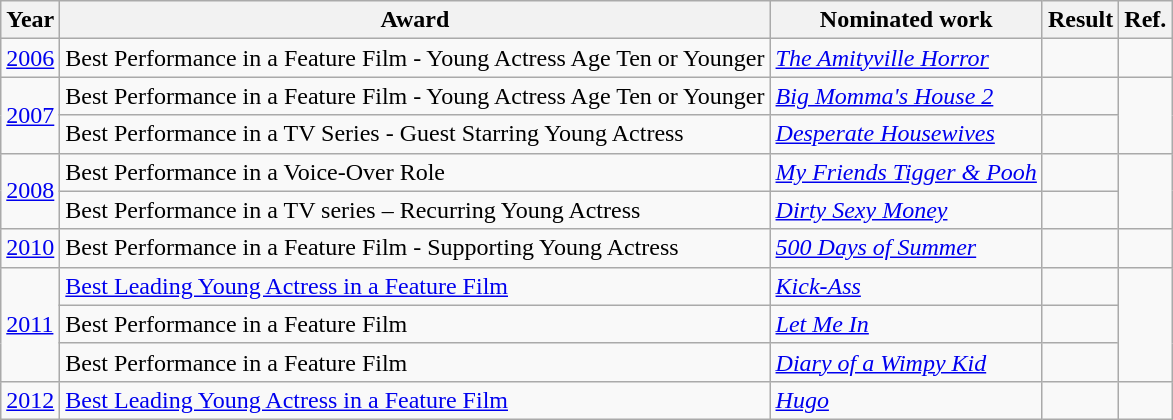<table class="wikitable">
<tr>
<th>Year</th>
<th>Award</th>
<th>Nominated work</th>
<th>Result</th>
<th>Ref.</th>
</tr>
<tr>
<td><a href='#'>2006</a></td>
<td>Best Performance in a Feature Film - Young Actress Age Ten or Younger</td>
<td><em><a href='#'>The Amityville Horror</a></em></td>
<td></td>
<td></td>
</tr>
<tr>
<td rowspan="2"><a href='#'>2007</a></td>
<td>Best Performance in a Feature Film - Young Actress Age Ten or Younger</td>
<td><em><a href='#'>Big Momma's House 2</a></em></td>
<td></td>
<td rowspan="2"></td>
</tr>
<tr>
<td>Best Performance in a TV Series - Guest Starring Young Actress</td>
<td><em><a href='#'>Desperate Housewives</a></em></td>
<td></td>
</tr>
<tr>
<td rowspan="2"><a href='#'>2008</a></td>
<td>Best Performance in a Voice-Over Role</td>
<td><em><a href='#'>My Friends Tigger & Pooh</a></em></td>
<td></td>
<td rowspan="2"></td>
</tr>
<tr>
<td>Best Performance in a TV series – Recurring Young Actress</td>
<td><em><a href='#'>Dirty Sexy Money</a></em></td>
<td></td>
</tr>
<tr>
<td><a href='#'>2010</a></td>
<td>Best Performance in a Feature Film - Supporting Young Actress</td>
<td><em><a href='#'>500 Days of Summer</a></em></td>
<td></td>
<td></td>
</tr>
<tr>
<td rowspan="3"><a href='#'>2011</a></td>
<td><a href='#'>Best Leading Young Actress in a Feature Film</a></td>
<td><em><a href='#'>Kick-Ass</a></em></td>
<td></td>
<td rowspan="3"></td>
</tr>
<tr>
<td>Best Performance in a Feature Film</td>
<td><em><a href='#'>Let Me In</a></em></td>
<td></td>
</tr>
<tr>
<td>Best Performance in a Feature Film</td>
<td><em><a href='#'>Diary of a Wimpy Kid</a></em></td>
<td></td>
</tr>
<tr>
<td><a href='#'>2012</a></td>
<td><a href='#'>Best Leading Young Actress in a Feature Film</a></td>
<td><em><a href='#'>Hugo</a></em></td>
<td></td>
<td align="center"></td>
</tr>
</table>
